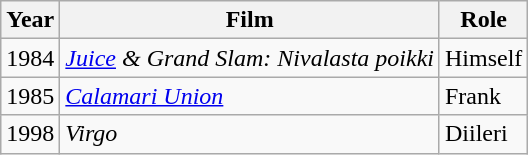<table class="wikitable">
<tr>
<th>Year</th>
<th>Film</th>
<th>Role</th>
</tr>
<tr>
<td>1984</td>
<td><em><a href='#'>Juice</a> & Grand Slam: Nivalasta poikki</em></td>
<td>Himself</td>
</tr>
<tr>
<td>1985</td>
<td><em><a href='#'>Calamari Union</a></em></td>
<td>Frank</td>
</tr>
<tr>
<td>1998</td>
<td><em>Virgo</em></td>
<td>Diileri</td>
</tr>
</table>
